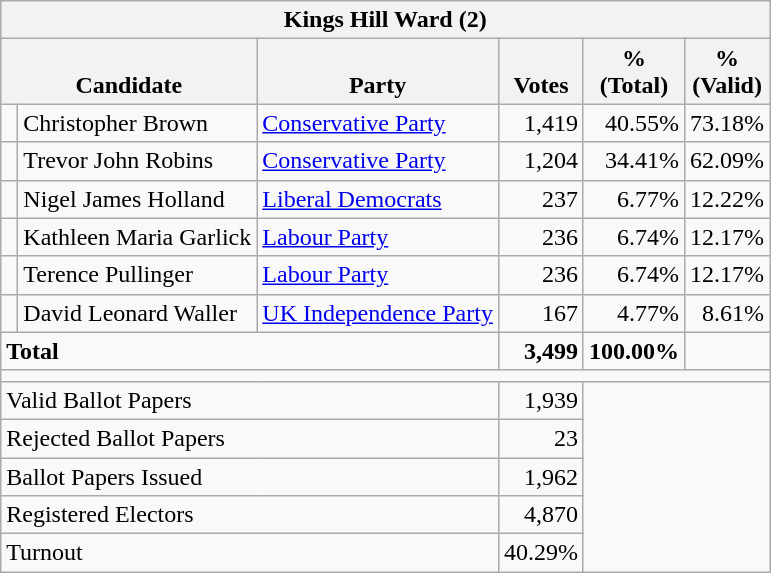<table class="wikitable" border="1" style="text-align:right; font-size:100%">
<tr>
<th align=center colspan=6>Kings Hill Ward (2)</th>
</tr>
<tr>
<th valign=bottom align=left colspan=2>Candidate</th>
<th valign=bottom align=left>Party</th>
<th valign=bottom align=center>Votes</th>
<th align=center>%<br>(Total)</th>
<th align=center>%<br>(Valid)</th>
</tr>
<tr>
<td bgcolor=> </td>
<td align=left>Christopher Brown</td>
<td align=left><a href='#'>Conservative Party</a></td>
<td>1,419</td>
<td>40.55%</td>
<td>73.18%</td>
</tr>
<tr>
<td bgcolor=> </td>
<td align=left>Trevor John Robins</td>
<td align=left><a href='#'>Conservative Party</a></td>
<td>1,204</td>
<td>34.41%</td>
<td>62.09%</td>
</tr>
<tr>
<td bgcolor=> </td>
<td align=left>Nigel James Holland</td>
<td align=left><a href='#'>Liberal Democrats</a></td>
<td>237</td>
<td>6.77%</td>
<td>12.22%</td>
</tr>
<tr>
<td bgcolor=> </td>
<td align=left>Kathleen Maria Garlick</td>
<td align=left><a href='#'>Labour Party</a></td>
<td>236</td>
<td>6.74%</td>
<td>12.17%</td>
</tr>
<tr>
<td bgcolor=> </td>
<td align=left>Terence Pullinger</td>
<td align=left><a href='#'>Labour Party</a></td>
<td>236</td>
<td>6.74%</td>
<td>12.17%</td>
</tr>
<tr>
<td bgcolor=> </td>
<td align=left>David Leonard Waller</td>
<td align=left><a href='#'>UK Independence Party</a></td>
<td>167</td>
<td>4.77%</td>
<td>8.61%</td>
</tr>
<tr>
<td align=left colspan=3><strong>Total</strong></td>
<td><strong>3,499</strong></td>
<td><strong>100.00%</strong></td>
<td></td>
</tr>
<tr>
<td align=left colspan=6></td>
</tr>
<tr>
<td align=left colspan=3>Valid Ballot Papers</td>
<td>1,939</td>
<td colspan=2 rowspan=5></td>
</tr>
<tr>
<td align=left colspan=3>Rejected Ballot Papers</td>
<td>23</td>
</tr>
<tr>
<td align=left colspan=3>Ballot Papers Issued</td>
<td>1,962</td>
</tr>
<tr>
<td align=left colspan=3>Registered Electors</td>
<td>4,870</td>
</tr>
<tr>
<td align=left colspan=3>Turnout</td>
<td>40.29%</td>
</tr>
</table>
